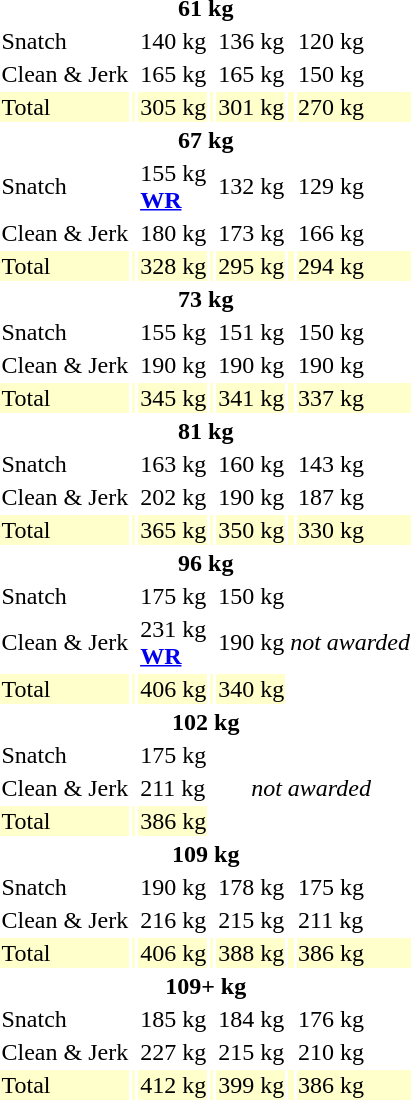<table>
<tr>
<th colspan=7>61 kg</th>
</tr>
<tr>
<td>Snatch</td>
<td></td>
<td>140 kg</td>
<td></td>
<td>136 kg</td>
<td></td>
<td>120 kg</td>
</tr>
<tr>
<td>Clean & Jerk</td>
<td></td>
<td>165 kg</td>
<td></td>
<td>165 kg</td>
<td></td>
<td>150 kg</td>
</tr>
<tr bgcolor=ffffcc>
<td>Total</td>
<td></td>
<td>305 kg</td>
<td></td>
<td>301 kg</td>
<td></td>
<td>270 kg</td>
</tr>
<tr>
<th colspan=7>67 kg</th>
</tr>
<tr>
<td>Snatch</td>
<td></td>
<td>155 kg<br><strong><a href='#'>WR</a></strong></td>
<td></td>
<td>132 kg</td>
<td></td>
<td>129 kg</td>
</tr>
<tr>
<td>Clean & Jerk</td>
<td></td>
<td>180 kg</td>
<td></td>
<td>173 kg</td>
<td></td>
<td>166 kg</td>
</tr>
<tr bgcolor=ffffcc>
<td>Total</td>
<td></td>
<td>328 kg</td>
<td></td>
<td>295 kg</td>
<td></td>
<td>294 kg</td>
</tr>
<tr>
<th colspan=7>73 kg</th>
</tr>
<tr>
<td>Snatch</td>
<td></td>
<td>155 kg</td>
<td></td>
<td>151 kg</td>
<td></td>
<td>150 kg</td>
</tr>
<tr>
<td>Clean & Jerk</td>
<td></td>
<td>190 kg</td>
<td></td>
<td>190 kg</td>
<td></td>
<td>190 kg</td>
</tr>
<tr bgcolor=ffffcc>
<td>Total</td>
<td></td>
<td>345 kg</td>
<td></td>
<td>341 kg</td>
<td></td>
<td>337 kg</td>
</tr>
<tr>
<th colspan=7>81 kg</th>
</tr>
<tr>
<td>Snatch</td>
<td></td>
<td>163 kg</td>
<td></td>
<td>160 kg</td>
<td></td>
<td>143 kg</td>
</tr>
<tr>
<td>Clean & Jerk</td>
<td></td>
<td>202 kg</td>
<td></td>
<td>190 kg</td>
<td></td>
<td>187 kg</td>
</tr>
<tr bgcolor=ffffcc>
<td>Total</td>
<td></td>
<td>365 kg</td>
<td></td>
<td>350 kg</td>
<td></td>
<td>330 kg</td>
</tr>
<tr>
<th colspan=7>96 kg</th>
</tr>
<tr>
<td>Snatch</td>
<td></td>
<td>175 kg</td>
<td></td>
<td>150 kg</td>
<td rowspan=3 colspan=2 align=center><em>not awarded</em></td>
</tr>
<tr>
<td>Clean & Jerk</td>
<td></td>
<td>231 kg<br><strong><a href='#'>WR</a></strong></td>
<td></td>
<td>190 kg</td>
</tr>
<tr bgcolor=ffffcc>
<td>Total</td>
<td></td>
<td>406 kg</td>
<td></td>
<td>340 kg</td>
</tr>
<tr>
<th colspan=7>102 kg</th>
</tr>
<tr>
<td>Snatch</td>
<td></td>
<td>175 kg</td>
<td rowspan=3 colspan=4 align=center><em>not awarded</em></td>
</tr>
<tr>
<td>Clean & Jerk</td>
<td></td>
<td>211 kg</td>
</tr>
<tr bgcolor=ffffcc>
<td>Total</td>
<td></td>
<td>386 kg</td>
</tr>
<tr>
<th colspan=7>109 kg</th>
</tr>
<tr>
<td>Snatch</td>
<td></td>
<td>190 kg</td>
<td></td>
<td>178 kg</td>
<td></td>
<td>175 kg</td>
</tr>
<tr>
<td>Clean & Jerk</td>
<td></td>
<td>216 kg</td>
<td></td>
<td>215 kg</td>
<td></td>
<td>211 kg</td>
</tr>
<tr bgcolor=ffffcc>
<td>Total</td>
<td></td>
<td>406 kg</td>
<td></td>
<td>388 kg</td>
<td></td>
<td>386 kg</td>
</tr>
<tr>
<th colspan=7>109+ kg</th>
</tr>
<tr>
<td>Snatch</td>
<td></td>
<td>185 kg</td>
<td></td>
<td>184 kg</td>
<td></td>
<td>176 kg</td>
</tr>
<tr>
<td>Clean & Jerk</td>
<td></td>
<td>227 kg</td>
<td></td>
<td>215 kg</td>
<td></td>
<td>210 kg</td>
</tr>
<tr bgcolor=ffffcc>
<td>Total</td>
<td></td>
<td>412 kg</td>
<td></td>
<td>399 kg</td>
<td></td>
<td>386 kg</td>
</tr>
</table>
